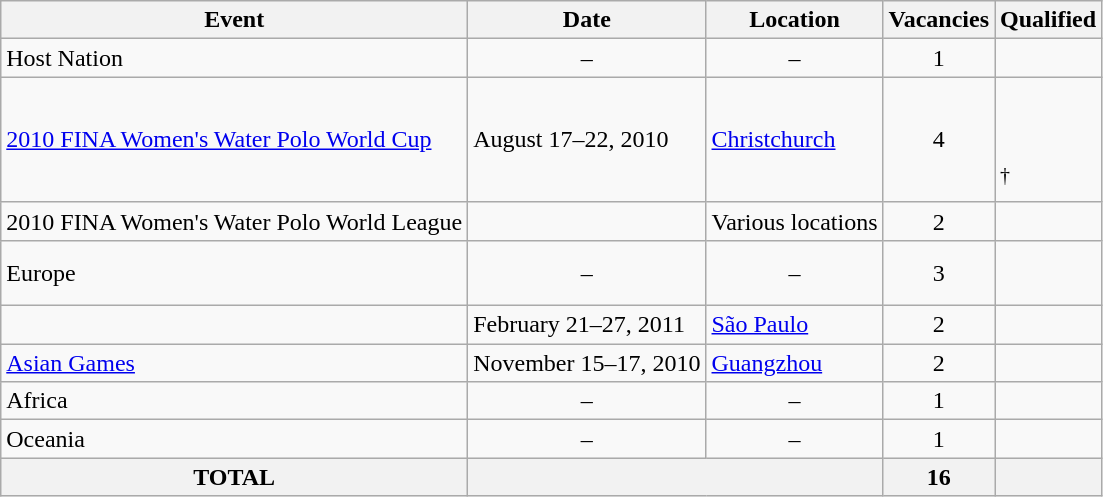<table class="wikitable">
<tr>
<th>Event</th>
<th>Date</th>
<th>Location</th>
<th>Vacancies</th>
<th>Qualified</th>
</tr>
<tr>
<td>Host Nation</td>
<td align=center>–</td>
<td align=center>–</td>
<td align=center>1</td>
<td></td>
</tr>
<tr>
<td><a href='#'>2010 FINA Women's Water Polo World Cup</a></td>
<td>August 17–22, 2010</td>
<td> <a href='#'>Christchurch</a></td>
<td align=center>4</td>
<td> <br>  <br>  <br> <sup>†</sup></td>
</tr>
<tr>
<td>2010 FINA Women's Water Polo World League</td>
<td></td>
<td>Various locations</td>
<td align=center>2</td>
<td> <br> </td>
</tr>
<tr>
<td>Europe</td>
<td align=center>–</td>
<td align=center>–</td>
<td align=center>3</td>
<td> <br>  <br> </td>
</tr>
<tr>
<td></td>
<td>February 21–27, 2011</td>
<td> <a href='#'>São Paulo</a></td>
<td align=center>2</td>
<td> <br> </td>
</tr>
<tr>
<td><a href='#'>Asian Games</a></td>
<td>November 15–17, 2010</td>
<td> <a href='#'>Guangzhou</a></td>
<td align=center>2</td>
<td> <br> </td>
</tr>
<tr>
<td>Africa</td>
<td align=center>–</td>
<td align=center>–</td>
<td align=center>1</td>
<td></td>
</tr>
<tr>
<td>Oceania</td>
<td align=center>–</td>
<td align=center>–</td>
<td align=center>1</td>
<td></td>
</tr>
<tr>
<th>TOTAL</th>
<th colspan="2"></th>
<th>16</th>
<th></th>
</tr>
</table>
